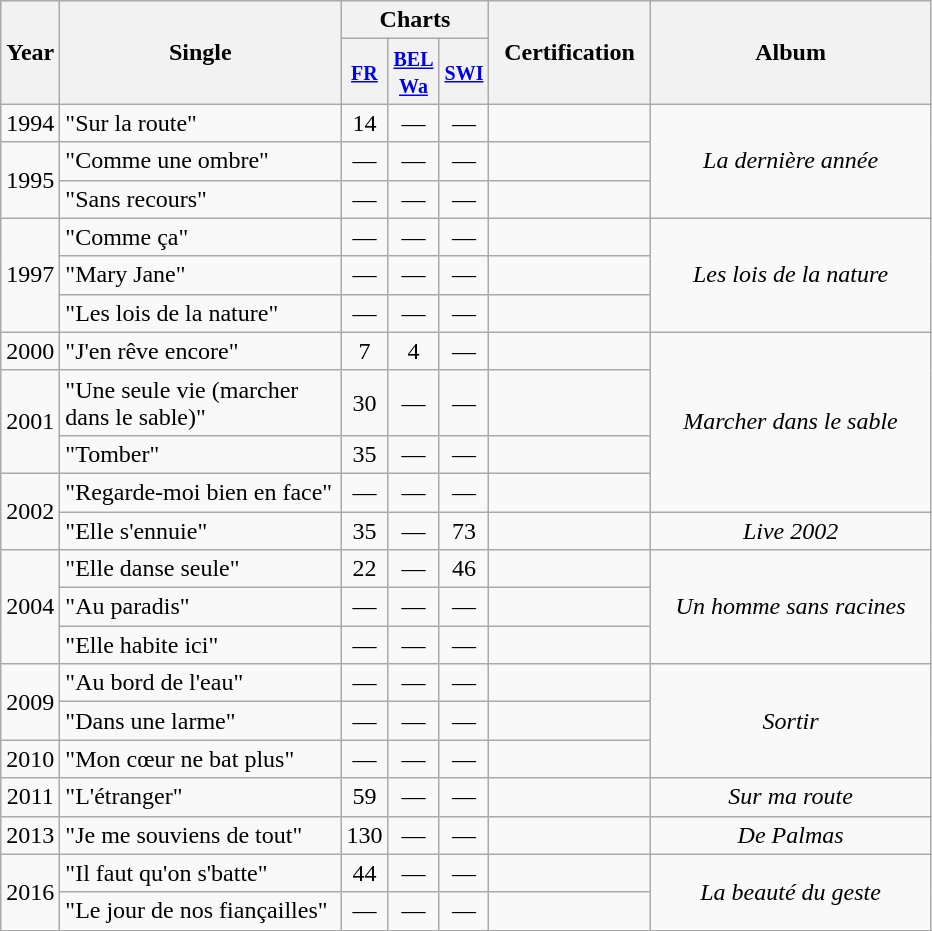<table class="wikitable">
<tr>
<th align="center" rowspan="2">Year</th>
<th align="center" rowspan="2" width="180">Single</th>
<th align="center" colspan="3">Charts</th>
<th align="center" rowspan="2" width="100">Certification</th>
<th align="center" rowspan="2" width="180">Album</th>
</tr>
<tr>
<th width="20"><small><a href='#'>FR</a></small><br></th>
<th width="20"><small><a href='#'>BEL <br>Wa</a></small><br></th>
<th width="20"><small><a href='#'>SWI</a></small><br></th>
</tr>
<tr>
<td align="center">1994</td>
<td>"Sur la route"</td>
<td align="center">14</td>
<td align="center">—</td>
<td align="center">—</td>
<td align="center"></td>
<td align="center" rowspan="3"><em>La dernière année</em></td>
</tr>
<tr>
<td align="center" rowspan="2">1995</td>
<td>"Comme une ombre"</td>
<td align="center">—</td>
<td align="center">—</td>
<td align="center">—</td>
<td align="center"></td>
</tr>
<tr>
<td>"Sans recours"</td>
<td align="center">—</td>
<td align="center">—</td>
<td align="center">—</td>
<td align="center"></td>
</tr>
<tr>
<td align="center" rowspan="3">1997</td>
<td>"Comme ça"</td>
<td align="center">—</td>
<td align="center">—</td>
<td align="center">—</td>
<td align="center"></td>
<td align="center" rowspan="3"><em>Les lois de la nature</em></td>
</tr>
<tr>
<td>"Mary Jane"</td>
<td align="center">—</td>
<td align="center">—</td>
<td align="center">—</td>
<td align="center"></td>
</tr>
<tr>
<td>"Les lois de la nature"</td>
<td align="center">—</td>
<td align="center">—</td>
<td align="center">—</td>
<td align="center"></td>
</tr>
<tr>
<td align="center">2000</td>
<td>"J'en rêve encore"</td>
<td align="center">7</td>
<td align="center">4</td>
<td align="center">—</td>
<td align="center"></td>
<td align="center" rowspan="4"><em>Marcher dans le sable</em></td>
</tr>
<tr>
<td align="center" rowspan="2">2001</td>
<td>"Une seule vie (marcher dans le sable)"</td>
<td align="center">30</td>
<td align="center">—</td>
<td align="center">—</td>
<td align="center"></td>
</tr>
<tr>
<td>"Tomber"</td>
<td align="center">35</td>
<td align="center">—</td>
<td align="center">—</td>
<td align="center"></td>
</tr>
<tr>
<td align="center" rowspan="2">2002</td>
<td>"Regarde-moi bien en face"</td>
<td align="center">—</td>
<td align="center">—</td>
<td align="center">—</td>
<td align="center"></td>
</tr>
<tr>
<td>"Elle s'ennuie"</td>
<td align="center">35</td>
<td align="center">—</td>
<td align="center">73</td>
<td align="center"></td>
<td align="center"><em>Live 2002</em></td>
</tr>
<tr>
<td align="center" rowspan="3">2004</td>
<td>"Elle danse seule"</td>
<td align="center">22</td>
<td align="center">—</td>
<td align="center">46</td>
<td align="center"></td>
<td align="center" rowspan="3"><em>Un homme sans racines</em></td>
</tr>
<tr>
<td>"Au paradis"</td>
<td align="center">—</td>
<td align="center">—</td>
<td align="center">—</td>
<td align="center"></td>
</tr>
<tr>
<td>"Elle habite ici"</td>
<td align="center">—</td>
<td align="center">—</td>
<td align="center">—</td>
<td align="center"></td>
</tr>
<tr>
<td align="center" rowspan="2">2009</td>
<td>"Au bord de l'eau"</td>
<td align="center">—</td>
<td align="center">—</td>
<td align="center">—</td>
<td align="center"></td>
<td align="center" rowspan="3"><em>Sortir</em></td>
</tr>
<tr>
<td>"Dans une larme"</td>
<td align="center">—</td>
<td align="center">—</td>
<td align="center">—</td>
<td align="center"></td>
</tr>
<tr>
<td align="center" rowspan="1">2010</td>
<td>"Mon cœur ne bat plus"</td>
<td align="center">—</td>
<td align="center">—</td>
<td align="center">—</td>
<td align="center"></td>
</tr>
<tr>
<td align="center" rowspan="1">2011</td>
<td>"L'étranger"</td>
<td align="center">59</td>
<td align="center">—</td>
<td align="center">—</td>
<td align="center"></td>
<td align="center"><em>Sur ma route</em></td>
</tr>
<tr>
<td align="center" rowspan="1">2013</td>
<td>"Je me souviens de tout"</td>
<td align="center">130</td>
<td align="center">—</td>
<td align="center">—</td>
<td align="center"></td>
<td align="center"><em>De Palmas</em></td>
</tr>
<tr>
<td align="center" rowspan="2">2016</td>
<td>"Il faut qu'on s'batte"</td>
<td align="center">44</td>
<td align="center">—</td>
<td align="center">—</td>
<td align="center"></td>
<td align="center" rowspan="2"><em>La beauté du geste</em></td>
</tr>
<tr>
<td>"Le jour de nos fiançailles"</td>
<td align="center">—</td>
<td align="center">—</td>
<td align="center">—</td>
<td align="center"></td>
</tr>
<tr>
</tr>
</table>
